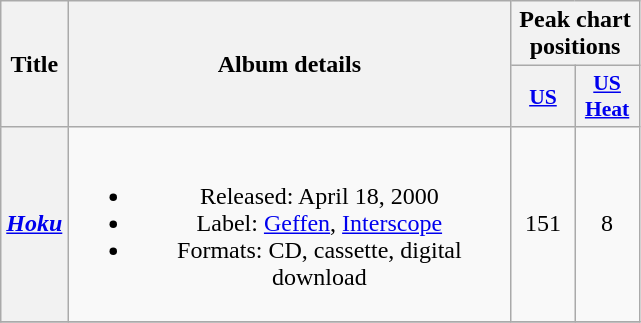<table class="wikitable plainrowheaders" style="text-align:center;">
<tr>
<th scope="col" rowspan="2">Title</th>
<th scope="col" rowspan="2" style="width:18em;">Album details</th>
<th scope="col" colspan="2">Peak chart positions</th>
</tr>
<tr>
<th scope="col" style="width:2.5em;font-size:90%;"><a href='#'>US</a><br></th>
<th scope="col" style="width:2.5em;font-size:90%;"><a href='#'>US Heat</a><br></th>
</tr>
<tr>
<th scope="row"><em><a href='#'>Hoku</a></em></th>
<td><br><ul><li>Released: April 18, 2000</li><li>Label: <a href='#'>Geffen</a>, <a href='#'>Interscope</a></li><li>Formats: CD, cassette, digital download</li></ul></td>
<td>151</td>
<td>8</td>
</tr>
<tr>
</tr>
</table>
